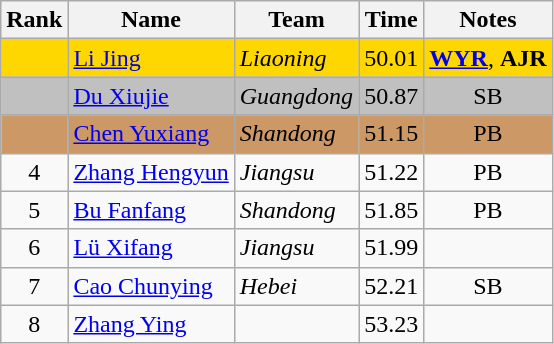<table class="wikitable sortable" style="text-align:center">
<tr>
<th>Rank</th>
<th>Name</th>
<th>Team</th>
<th>Time</th>
<th>Notes</th>
</tr>
<tr bgcolor="gold">
<td></td>
<td align="left"><a href='#'>Li Jing</a></td>
<td align=left><em>Liaoning</em></td>
<td>50.01</td>
<td><strong><a href='#'>WYR</a></strong>, <strong>AJR</strong></td>
</tr>
<tr bgcolor="silver">
<td></td>
<td align="left"><a href='#'>Du Xiujie</a></td>
<td align=left><em>Guangdong</em></td>
<td>50.87</td>
<td>SB</td>
</tr>
<tr bgcolor="cc9966">
<td></td>
<td align="left"><a href='#'>Chen Yuxiang</a></td>
<td align=left><em>Shandong</em></td>
<td>51.15</td>
<td>PB</td>
</tr>
<tr>
<td>4</td>
<td align="left"><a href='#'>Zhang Hengyun</a></td>
<td align=left><em>Jiangsu</em></td>
<td>51.22</td>
<td>PB</td>
</tr>
<tr>
<td>5</td>
<td align="left"><a href='#'>Bu Fanfang</a></td>
<td align=left><em>Shandong</em></td>
<td>51.85</td>
<td>PB</td>
</tr>
<tr>
<td>6</td>
<td align="left"><a href='#'>Lü Xifang</a></td>
<td align=left><em>Jiangsu</em></td>
<td>51.99</td>
<td></td>
</tr>
<tr>
<td>7</td>
<td align="left"><a href='#'>Cao Chunying</a></td>
<td align=left><em>Hebei</em></td>
<td>52.21</td>
<td>SB</td>
</tr>
<tr>
<td>8</td>
<td align="left"><a href='#'>Zhang Ying</a></td>
<td align="left"></td>
<td>53.23</td>
<td></td>
</tr>
</table>
